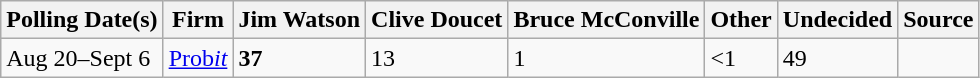<table class="wikitable">
<tr>
<th>Polling Date(s)</th>
<th>Firm</th>
<th>Jim Watson</th>
<th>Clive Doucet</th>
<th>Bruce McConville</th>
<th>Other</th>
<th>Undecided</th>
<th>Source</th>
</tr>
<tr>
<td>Aug 20–Sept 6</td>
<td><a href='#'>Prob<em>it</em></a></td>
<td><strong>37</strong></td>
<td>13</td>
<td>1</td>
<td><1</td>
<td>49</td>
<td></td>
</tr>
</table>
